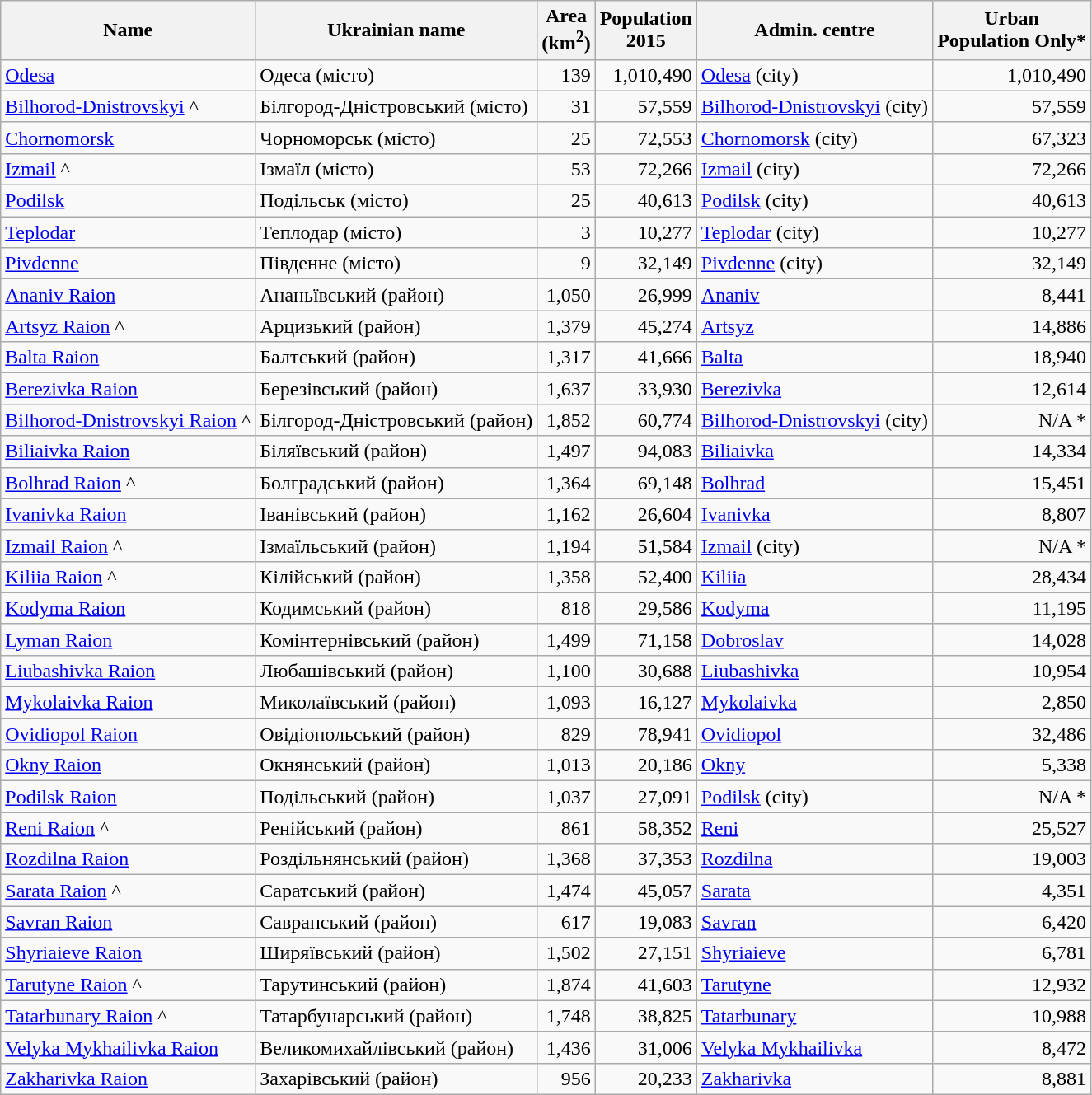<table class="sortable wikitable">
<tr>
<th>Name</th>
<th>Ukrainian name</th>
<th>Area <br>(km<sup>2</sup>)</th>
<th>Population <br> 2015</th>
<th>Admin. centre</th>
<th>Urban <br> Population Only*</th>
</tr>
<tr>
<td><a href='#'>Odesa</a></td>
<td>Одеса (місто)</td>
<td align="right">139</td>
<td align="right">1,010,490</td>
<td><a href='#'>Odesa</a> (city)</td>
<td align="right">1,010,490</td>
</tr>
<tr>
<td><a href='#'>Bilhorod-Dnistrovskyi</a> ^</td>
<td>Білгород-Дністровський (місто)</td>
<td align="right">31</td>
<td align="right">57,559</td>
<td><a href='#'>Bilhorod-Dnistrovskyi</a> (city)</td>
<td align="right">57,559</td>
</tr>
<tr>
<td><a href='#'>Chornomorsk</a></td>
<td>Чорноморськ (місто)</td>
<td align="right">25</td>
<td align="right">72,553</td>
<td><a href='#'>Chornomorsk</a> (city)</td>
<td align="right">67,323</td>
</tr>
<tr>
<td><a href='#'>Izmail</a> ^</td>
<td>Ізмаїл (місто)</td>
<td align="right">53</td>
<td align="right">72,266</td>
<td><a href='#'>Izmail</a> (city)</td>
<td align="right">72,266</td>
</tr>
<tr>
<td><a href='#'>Podilsk</a></td>
<td>Подільськ (місто)</td>
<td align="right">25</td>
<td align="right">40,613</td>
<td><a href='#'>Podilsk</a> (city)</td>
<td align="right">40,613</td>
</tr>
<tr>
<td><a href='#'>Teplodar</a></td>
<td>Теплодар (місто)</td>
<td align="right">3</td>
<td align="right">10,277</td>
<td><a href='#'>Teplodar</a> (city)</td>
<td align="right">10,277</td>
</tr>
<tr>
<td><a href='#'>Pivdenne</a></td>
<td>Південне (місто)</td>
<td align="right">9</td>
<td align="right">32,149</td>
<td><a href='#'>Pivdenne</a> (city)</td>
<td align="right">32,149</td>
</tr>
<tr>
<td><a href='#'>Ananiv Raion</a></td>
<td>Ананьївський (район)</td>
<td align="right">1,050</td>
<td align="right">26,999</td>
<td><a href='#'>Ananiv</a></td>
<td align="right">8,441</td>
</tr>
<tr>
<td><a href='#'>Artsyz Raion</a> ^</td>
<td>Арцизький (район)</td>
<td align="right">1,379</td>
<td align="right">45,274</td>
<td><a href='#'>Artsyz</a></td>
<td align="right">14,886</td>
</tr>
<tr>
<td><a href='#'>Balta Raion</a></td>
<td>Балтський (район)</td>
<td align="right">1,317</td>
<td align="right">41,666</td>
<td><a href='#'>Balta</a></td>
<td align="right">18,940</td>
</tr>
<tr>
<td><a href='#'>Berezivka Raion</a></td>
<td>Березівський (район)</td>
<td align="right">1,637</td>
<td align="right">33,930</td>
<td><a href='#'>Berezivka</a></td>
<td align="right">12,614</td>
</tr>
<tr>
<td><a href='#'>Bilhorod-Dnistrovskyi Raion</a> ^</td>
<td>Білгород-Дністровський (район)</td>
<td align="right">1,852</td>
<td align="right">60,774</td>
<td><a href='#'>Bilhorod-Dnistrovskyi</a> (city)</td>
<td align="right">N/A *</td>
</tr>
<tr>
<td><a href='#'>Biliaivka Raion</a></td>
<td>Біляївський (район)</td>
<td align="right">1,497</td>
<td align="right">94,083</td>
<td><a href='#'>Biliaivka</a></td>
<td align="right">14,334</td>
</tr>
<tr>
<td><a href='#'>Bolhrad Raion</a> ^</td>
<td>Болградський (район)</td>
<td align="right">1,364</td>
<td align="right">69,148</td>
<td><a href='#'>Bolhrad</a></td>
<td align="right">15,451</td>
</tr>
<tr>
<td><a href='#'>Ivanivka Raion</a></td>
<td>Іванівський (район)</td>
<td align="right">1,162</td>
<td align="right">26,604</td>
<td><a href='#'>Ivanivka</a></td>
<td align="right">8,807</td>
</tr>
<tr>
<td><a href='#'>Izmail Raion</a> ^</td>
<td>Ізмаїльський (район)</td>
<td align="right">1,194</td>
<td align="right">51,584</td>
<td><a href='#'>Izmail</a> (city)</td>
<td align="right">N/A *</td>
</tr>
<tr>
<td><a href='#'>Kiliia Raion</a> ^</td>
<td>Кілійський (район)</td>
<td align="right">1,358</td>
<td align="right">52,400</td>
<td><a href='#'>Kiliia</a></td>
<td align="right">28,434</td>
</tr>
<tr>
<td><a href='#'>Kodyma Raion</a></td>
<td>Кодимський (район)</td>
<td align="right">818</td>
<td align="right">29,586</td>
<td><a href='#'>Kodyma</a></td>
<td align="right">11,195</td>
</tr>
<tr>
<td><a href='#'>Lyman Raion</a></td>
<td>Комінтернівський (район)</td>
<td align="right">1,499</td>
<td align="right">71,158</td>
<td><a href='#'>Dobroslav</a></td>
<td align="right">14,028</td>
</tr>
<tr>
<td><a href='#'>Liubashivka Raion</a></td>
<td>Любашівський (район)</td>
<td align="right">1,100</td>
<td align="right">30,688</td>
<td><a href='#'>Liubashivka</a></td>
<td align="right">10,954</td>
</tr>
<tr>
<td><a href='#'>Mykolaivka Raion</a></td>
<td>Миколаївський (район)</td>
<td align="right">1,093</td>
<td align="right">16,127</td>
<td><a href='#'>Mykolaivka</a></td>
<td align="right">2,850</td>
</tr>
<tr>
<td><a href='#'>Ovidiopol Raion</a></td>
<td>Овідіопольський (район)</td>
<td align="right">829</td>
<td align="right">78,941</td>
<td><a href='#'>Ovidiopol</a></td>
<td align="right">32,486</td>
</tr>
<tr>
<td><a href='#'>Okny Raion</a></td>
<td>Окнянський (район)</td>
<td align="right">1,013</td>
<td align="right">20,186</td>
<td><a href='#'>Okny</a></td>
<td align="right">5,338</td>
</tr>
<tr>
<td><a href='#'>Podilsk Raion</a></td>
<td>Подільський (район)</td>
<td align="right">1,037</td>
<td align="right">27,091</td>
<td><a href='#'>Podilsk</a> (city)</td>
<td align="right">N/A *</td>
</tr>
<tr>
<td><a href='#'>Reni Raion</a> ^</td>
<td>Ренійський (район)</td>
<td align="right">861</td>
<td align="right">58,352</td>
<td><a href='#'>Reni</a></td>
<td align="right">25,527</td>
</tr>
<tr>
<td><a href='#'>Rozdilna Raion</a></td>
<td>Роздільнянський (район)</td>
<td align="right">1,368</td>
<td align="right">37,353</td>
<td><a href='#'>Rozdilna</a></td>
<td align="right">19,003</td>
</tr>
<tr>
<td><a href='#'>Sarata Raion</a> ^</td>
<td>Саратський (район)</td>
<td align="right">1,474</td>
<td align="right">45,057</td>
<td><a href='#'>Sarata</a></td>
<td align="right">4,351</td>
</tr>
<tr>
<td><a href='#'>Savran Raion</a></td>
<td>Савранський (район)</td>
<td align="right">617</td>
<td align="right">19,083</td>
<td><a href='#'>Savran</a></td>
<td align="right">6,420</td>
</tr>
<tr>
<td><a href='#'>Shyriaieve Raion</a></td>
<td>Ширяївський (район)</td>
<td align="right">1,502</td>
<td align="right">27,151</td>
<td><a href='#'>Shyriaieve</a></td>
<td align="right">6,781</td>
</tr>
<tr>
<td><a href='#'>Tarutyne Raion</a> ^</td>
<td>Тарутинський (район)</td>
<td align="right">1,874</td>
<td align="right">41,603</td>
<td><a href='#'>Tarutyne</a></td>
<td align="right">12,932</td>
</tr>
<tr>
<td><a href='#'>Tatarbunary Raion</a> ^</td>
<td>Татарбунарський (район)</td>
<td align="right">1,748</td>
<td align="right">38,825</td>
<td><a href='#'>Tatarbunary</a></td>
<td align="right">10,988</td>
</tr>
<tr>
<td><a href='#'>Velyka Mykhailivka Raion</a></td>
<td>Великомихайлівський (район)</td>
<td align="right">1,436</td>
<td align="right">31,006</td>
<td><a href='#'>Velyka Mykhailivka</a></td>
<td align="right">8,472</td>
</tr>
<tr>
<td><a href='#'>Zakharivka Raion</a></td>
<td>Захарівський (район)</td>
<td align="right">956</td>
<td align="right">20,233</td>
<td><a href='#'>Zakharivka</a></td>
<td align="right">8,881</td>
</tr>
</table>
